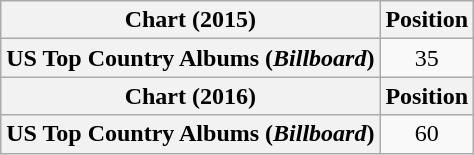<table class="wikitable plainrowheaders" style="text-align:center">
<tr>
<th scope="col">Chart (2015)</th>
<th scope="col">Position</th>
</tr>
<tr>
<th scope="row">US Top Country Albums (<em>Billboard</em>)</th>
<td>35</td>
</tr>
<tr>
<th scope="col">Chart (2016)</th>
<th scope="col">Position</th>
</tr>
<tr>
<th scope="row">US Top Country Albums (<em>Billboard</em>)</th>
<td>60</td>
</tr>
</table>
